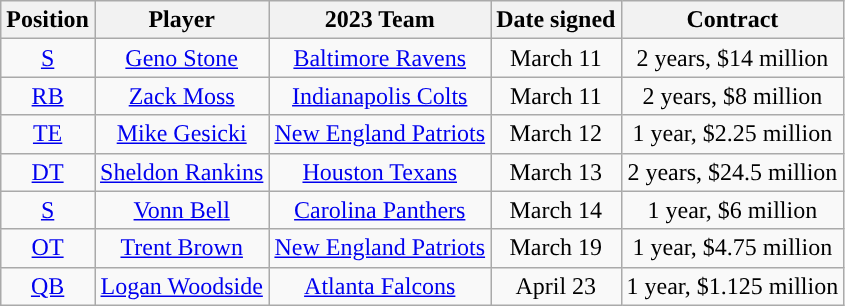<table class="wikitable" style="text-align:center">
<tr>
<th>Position</th>
<th>Player</th>
<th>2023 Team</th>
<th>Date signed</th>
<th>Contract</th>
</tr>
<tr>
<td><a href='#'>S</a></td>
<td><a href='#'>Geno Stone</a></td>
<td><a href='#'>Baltimore Ravens</a></td>
<td>March 11</td>
<td>2 years, $14 million</td>
</tr>
<tr>
<td><a href='#'>RB</a></td>
<td><a href='#'>Zack Moss</a></td>
<td><a href='#'>Indianapolis Colts</a></td>
<td>March 11</td>
<td>2 years, $8 million</td>
</tr>
<tr>
<td><a href='#'>TE</a></td>
<td><a href='#'>Mike Gesicki</a></td>
<td><a href='#'>New England Patriots</a></td>
<td>March 12</td>
<td>1 year, $2.25 million</td>
</tr>
<tr>
<td><a href='#'>DT</a></td>
<td><a href='#'>Sheldon Rankins</a></td>
<td><a href='#'>Houston Texans</a></td>
<td>March 13</td>
<td>2 years, $24.5 million</td>
</tr>
<tr>
<td><a href='#'>S</a></td>
<td><a href='#'>Vonn Bell</a></td>
<td><a href='#'> Carolina Panthers</a></td>
<td>March 14 </td>
<td>1 year, $6 million</td>
</tr>
<tr>
<td><a href='#'>OT</a></td>
<td><a href='#'>Trent Brown</a></td>
<td><a href='#'>New England Patriots</a></td>
<td>March 19</td>
<td>1 year, $4.75 million</td>
</tr>
<tr>
<td><a href='#'>QB</a></td>
<td><a href='#'>Logan Woodside</a></td>
<td><a href='#'>Atlanta Falcons</a></td>
<td>April 23</td>
<td>1 year, $1.125 million</td>
</tr>
</table>
